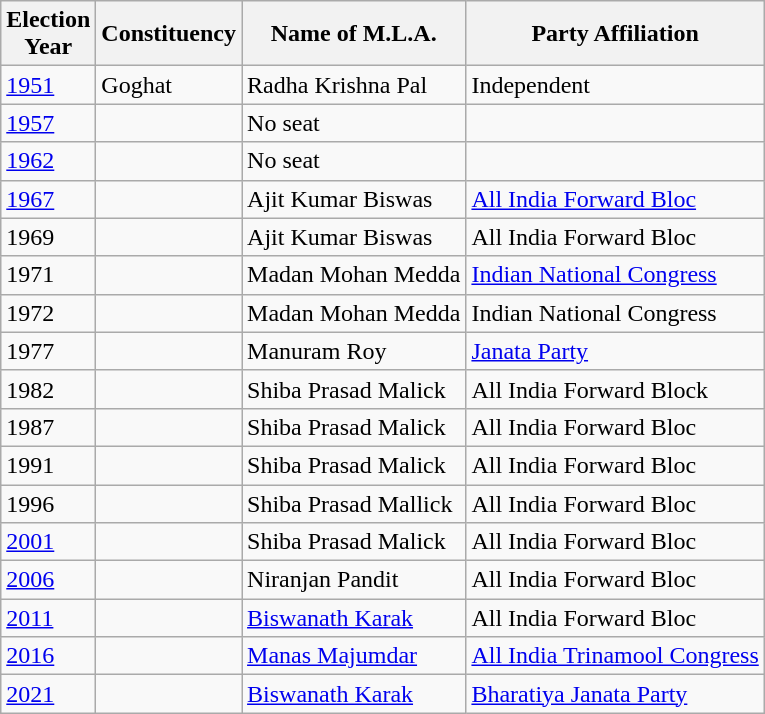<table class="wikitable sortable"ìÍĦĤĠčw>
<tr>
<th>Election<br> Year</th>
<th>Constituency</th>
<th>Name of M.L.A.</th>
<th>Party Affiliation</th>
</tr>
<tr>
<td><a href='#'>1951</a></td>
<td>Goghat</td>
<td>Radha Krishna Pal</td>
<td>Independent</td>
</tr>
<tr>
<td><a href='#'>1957</a></td>
<td></td>
<td>No seat</td>
<td></td>
</tr>
<tr>
<td><a href='#'>1962</a></td>
<td></td>
<td>No seat</td>
<td></td>
</tr>
<tr>
<td><a href='#'>1967</a></td>
<td></td>
<td>Ajit Kumar Biswas</td>
<td><a href='#'>All India Forward Bloc</a></td>
</tr>
<tr>
<td>1969</td>
<td></td>
<td>Ajit Kumar Biswas</td>
<td>All India Forward Bloc</td>
</tr>
<tr>
<td>1971</td>
<td></td>
<td>Madan Mohan Medda</td>
<td><a href='#'>Indian National Congress</a></td>
</tr>
<tr>
<td>1972</td>
<td></td>
<td>Madan Mohan Medda</td>
<td>Indian National Congress</td>
</tr>
<tr>
<td>1977</td>
<td></td>
<td>Manuram Roy</td>
<td><a href='#'>Janata Party</a></td>
</tr>
<tr>
<td>1982</td>
<td></td>
<td>Shiba Prasad Malick</td>
<td>All India Forward Block</td>
</tr>
<tr>
<td>1987</td>
<td></td>
<td>Shiba Prasad Malick</td>
<td>All India Forward Bloc </td>
</tr>
<tr>
<td>1991</td>
<td></td>
<td>Shiba Prasad Malick</td>
<td>All India Forward Bloc</td>
</tr>
<tr>
<td>1996</td>
<td></td>
<td>Shiba Prasad Mallick</td>
<td>All India Forward Bloc</td>
</tr>
<tr>
<td><a href='#'>2001</a></td>
<td></td>
<td>Shiba Prasad Malick</td>
<td>All India Forward Bloc</td>
</tr>
<tr>
<td><a href='#'>2006</a></td>
<td></td>
<td>Niranjan Pandit</td>
<td>All India Forward Bloc</td>
</tr>
<tr>
<td><a href='#'>2011</a></td>
<td></td>
<td><a href='#'>Biswanath Karak</a></td>
<td>All India Forward Bloc</td>
</tr>
<tr>
<td><a href='#'>2016</a></td>
<td></td>
<td><a href='#'>Manas Majumdar</a></td>
<td><a href='#'>All India Trinamool Congress</a></td>
</tr>
<tr>
<td><a href='#'>2021</a></td>
<td></td>
<td><a href='#'>Biswanath Karak</a></td>
<td><a href='#'>Bharatiya Janata Party</a></td>
</tr>
</table>
